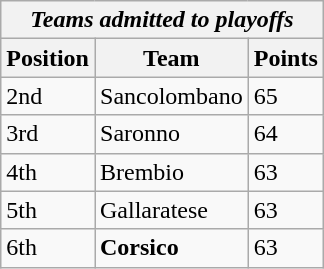<table class="wikitable">
<tr>
<th colspan="3"><em>Teams admitted to playoffs</em></th>
</tr>
<tr>
<th>Position</th>
<th>Team</th>
<th>Points</th>
</tr>
<tr>
<td>2nd</td>
<td>Sancolombano</td>
<td>65</td>
</tr>
<tr>
<td>3rd</td>
<td>Saronno</td>
<td>64</td>
</tr>
<tr>
<td>4th</td>
<td>Brembio</td>
<td>63</td>
</tr>
<tr>
<td>5th</td>
<td>Gallaratese</td>
<td>63</td>
</tr>
<tr>
<td>6th</td>
<td><strong>Corsico</strong></td>
<td>63</td>
</tr>
</table>
